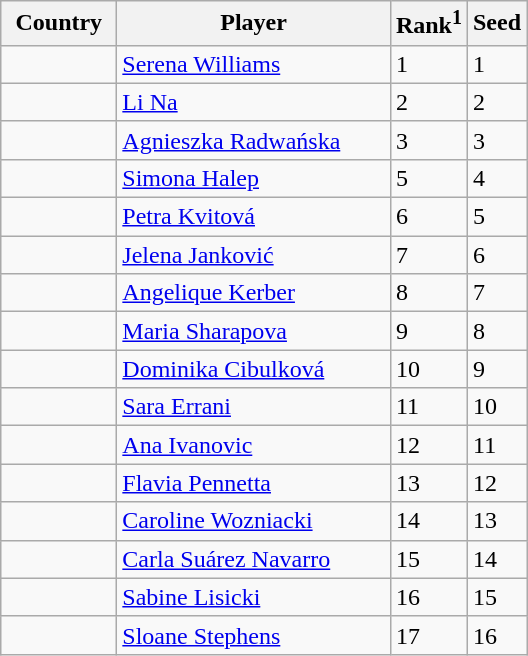<table class="wikitable">
<tr>
<th width="70">Country</th>
<th width="175">Player</th>
<th>Rank<sup>1</sup></th>
<th>Seed</th>
</tr>
<tr>
<td></td>
<td><a href='#'>Serena Williams</a></td>
<td>1</td>
<td>1</td>
</tr>
<tr>
<td></td>
<td><a href='#'>Li Na</a></td>
<td>2</td>
<td>2</td>
</tr>
<tr>
<td></td>
<td><a href='#'>Agnieszka Radwańska</a></td>
<td>3</td>
<td>3</td>
</tr>
<tr>
<td></td>
<td><a href='#'>Simona Halep</a></td>
<td>5</td>
<td>4</td>
</tr>
<tr>
<td></td>
<td><a href='#'>Petra Kvitová</a></td>
<td>6</td>
<td>5</td>
</tr>
<tr>
<td></td>
<td><a href='#'>Jelena Janković</a></td>
<td>7</td>
<td>6</td>
</tr>
<tr>
<td></td>
<td><a href='#'>Angelique Kerber</a></td>
<td>8</td>
<td>7</td>
</tr>
<tr>
<td></td>
<td><a href='#'>Maria Sharapova</a></td>
<td>9</td>
<td>8</td>
</tr>
<tr>
<td></td>
<td><a href='#'>Dominika Cibulková</a></td>
<td>10</td>
<td>9</td>
</tr>
<tr>
<td></td>
<td><a href='#'>Sara Errani</a></td>
<td>11</td>
<td>10</td>
</tr>
<tr>
<td></td>
<td><a href='#'>Ana Ivanovic</a></td>
<td>12</td>
<td>11</td>
</tr>
<tr>
<td></td>
<td><a href='#'>Flavia Pennetta</a></td>
<td>13</td>
<td>12</td>
</tr>
<tr>
<td></td>
<td><a href='#'>Caroline Wozniacki</a></td>
<td>14</td>
<td>13</td>
</tr>
<tr>
<td></td>
<td><a href='#'>Carla Suárez Navarro</a></td>
<td>15</td>
<td>14</td>
</tr>
<tr>
<td></td>
<td><a href='#'>Sabine Lisicki</a></td>
<td>16</td>
<td>15</td>
</tr>
<tr>
<td></td>
<td><a href='#'>Sloane Stephens</a></td>
<td>17</td>
<td>16</td>
</tr>
</table>
